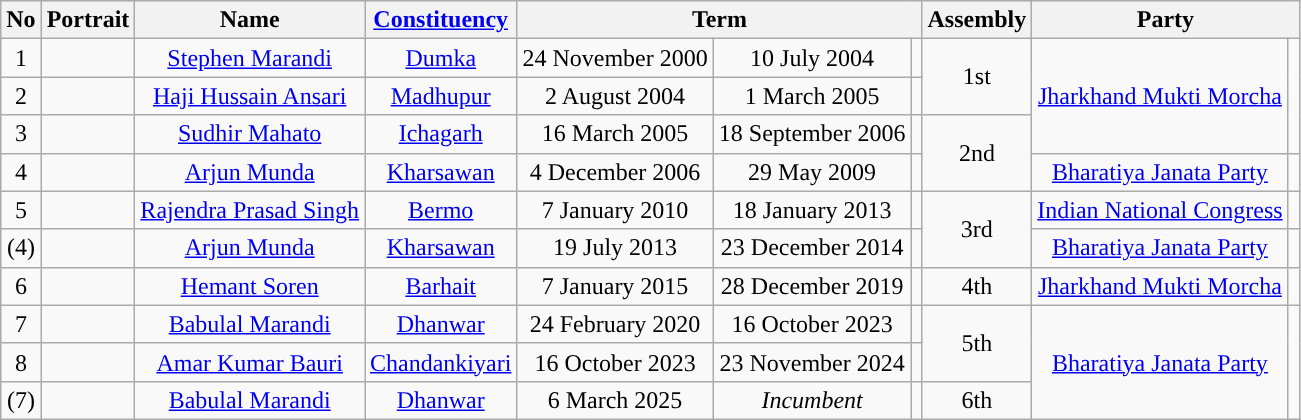<table class="wikitable" style="text-align:center">
<tr>
<th>No</th>
<th>Portrait</th>
<th>Name</th>
<th><a href='#'>Constituency</a></th>
<th colspan="3">Term</th>
<th>Assembly<br></th>
<th colspan="2">Party</th>
</tr>
<tr>
<td>1</td>
<td></td>
<td><a href='#'>Stephen Marandi</a></td>
<td><a href='#'>Dumka</a></td>
<td>24 November 2000</td>
<td>10 July 2004</td>
<td></td>
<td rowspan=2>1st<br></td>
<td rowspan=3><a href='#'>Jharkhand Mukti Morcha</a></td>
<td rowspan=3 style="background-color: "></td>
</tr>
<tr>
<td>2</td>
<td></td>
<td><a href='#'>Haji Hussain Ansari</a></td>
<td><a href='#'>Madhupur</a></td>
<td>2 August 2004</td>
<td>1 March 2005</td>
<td></td>
</tr>
<tr>
<td>3</td>
<td></td>
<td><a href='#'>Sudhir Mahato</a></td>
<td><a href='#'>Ichagarh</a></td>
<td>16 March 2005</td>
<td>18 September 2006</td>
<td></td>
<td rowspan=2>2nd<br></td>
</tr>
<tr>
<td>4</td>
<td></td>
<td><a href='#'>Arjun Munda</a></td>
<td><a href='#'>Kharsawan</a></td>
<td>4 December 2006</td>
<td>29 May 2009</td>
<td></td>
<td><a href='#'>Bharatiya Janata Party</a></td>
<td style="background-color: "></td>
</tr>
<tr>
<td>5</td>
<td></td>
<td><a href='#'>Rajendra Prasad Singh</a></td>
<td><a href='#'>Bermo</a></td>
<td>7 January 2010</td>
<td>18 January 2013</td>
<td></td>
<td rowspan=2>3rd<br></td>
<td><a href='#'>Indian National Congress</a></td>
<td style="background-color: "></td>
</tr>
<tr>
<td>(4)</td>
<td></td>
<td><a href='#'>Arjun Munda</a></td>
<td><a href='#'>Kharsawan</a></td>
<td>19 July 2013</td>
<td>23 December 2014</td>
<td></td>
<td><a href='#'>Bharatiya Janata Party</a></td>
<td style="background-color: "></td>
</tr>
<tr>
<td>6</td>
<td></td>
<td><a href='#'>Hemant Soren</a></td>
<td><a href='#'>Barhait</a></td>
<td>7 January 2015</td>
<td>28 December 2019</td>
<td></td>
<td>4th<br></td>
<td><a href='#'>Jharkhand Mukti Morcha</a></td>
<td style="background-color: "></td>
</tr>
<tr>
<td>7</td>
<td></td>
<td><a href='#'>Babulal Marandi</a></td>
<td><a href='#'>Dhanwar</a></td>
<td>24 February 2020</td>
<td>16 October 2023</td>
<td></td>
<td rowspan=2>5th<br></td>
<td rowspan=3><a href='#'>Bharatiya Janata Party</a></td>
<td rowspan=3 style="background-color: "></td>
</tr>
<tr>
<td>8</td>
<td></td>
<td><a href='#'>Amar Kumar Bauri</a></td>
<td><a href='#'>Chandankiyari</a></td>
<td>16 October 2023</td>
<td>23 November 2024</td>
<td></td>
</tr>
<tr>
<td>(7)</td>
<td></td>
<td><a href='#'>Babulal Marandi</a></td>
<td><a href='#'>Dhanwar</a></td>
<td>6 March 2025</td>
<td><em>Incumbent</em></td>
<td></td>
<td>6th<br></td>
</tr>
</table>
